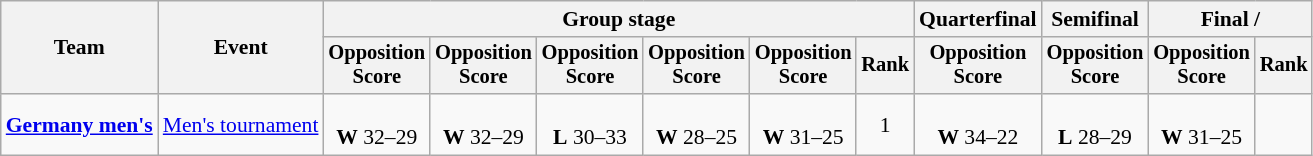<table class="wikitable" style="font-size:90%">
<tr>
<th rowspan=2>Team</th>
<th rowspan=2>Event</th>
<th colspan=6>Group stage</th>
<th>Quarterfinal</th>
<th>Semifinal</th>
<th colspan=2>Final / </th>
</tr>
<tr style="font-size:95%">
<th>Opposition<br>Score</th>
<th>Opposition<br>Score</th>
<th>Opposition<br>Score</th>
<th>Opposition<br>Score</th>
<th>Opposition<br>Score</th>
<th>Rank</th>
<th>Opposition<br>Score</th>
<th>Opposition<br>Score</th>
<th>Opposition<br>Score</th>
<th>Rank</th>
</tr>
<tr align=center>
<td align=left><strong><a href='#'>Germany men's</a></strong></td>
<td align=left><a href='#'>Men's tournament</a></td>
<td><br><strong>W</strong> 32–29</td>
<td><br><strong>W</strong> 32–29</td>
<td><br><strong>L</strong> 30–33</td>
<td><br><strong>W</strong> 28–25</td>
<td><br><strong>W</strong> 31–25</td>
<td>1</td>
<td><br><strong>W</strong> 34–22</td>
<td><br><strong>L</strong> 28–29</td>
<td><br><strong>W</strong> 31–25</td>
<td></td>
</tr>
</table>
